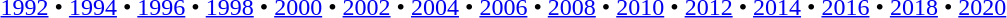<table id=toc class=toc summary=Contents>
<tr>
<td align=center><br><a href='#'>1992</a> • <a href='#'>1994</a> • <a href='#'>1996</a> • <a href='#'>1998</a> • <a href='#'>2000</a> • <a href='#'>2002</a> • <a href='#'>2004</a> • <a href='#'>2006</a> • <a href='#'>2008</a> • <a href='#'>2010</a> • <a href='#'>2012</a> • <a href='#'>2014</a> • <a href='#'>2016</a> • <a href='#'>2018</a> • <a href='#'>2020</a></td>
</tr>
</table>
